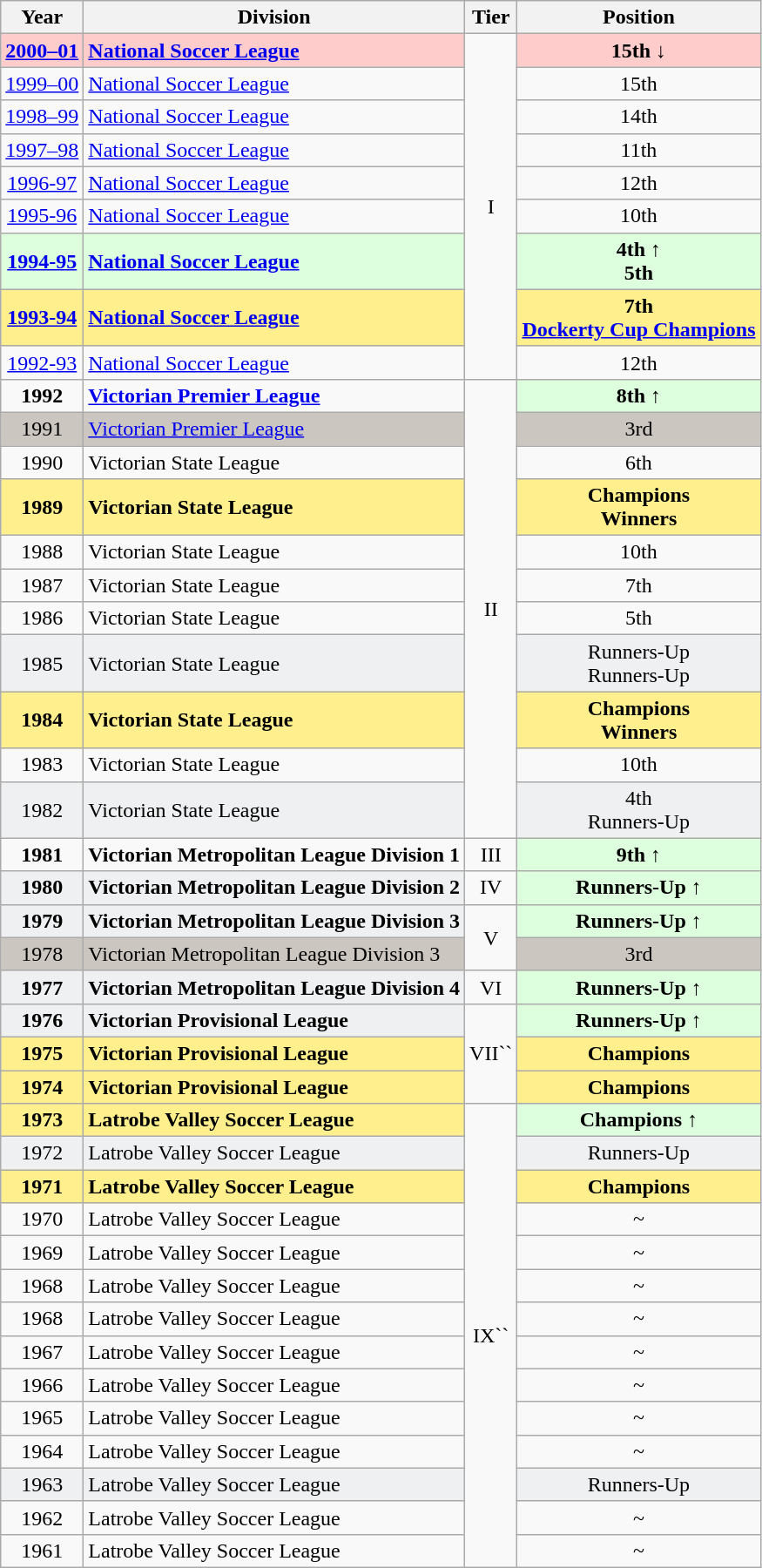<table class="wikitable">
<tr>
<th>Year</th>
<th>Division</th>
<th>Tier</th>
<th>Position</th>
</tr>
<tr align="center">
<td bgcolor="#ffcccc"><strong><a href='#'>2000–01</a></strong></td>
<td bgcolor="#ffcccc" align="left"><strong><a href='#'>National Soccer League</a></strong></td>
<td rowspan=9>I</td>
<td bgcolor="#ffcccc"><strong>15th ↓</strong></td>
</tr>
<tr align="center">
<td><a href='#'>1999–00</a></td>
<td align="left"><a href='#'>National Soccer League</a></td>
<td>15th</td>
</tr>
<tr align="center">
<td><a href='#'>1998–99</a></td>
<td align="left"><a href='#'>National Soccer League</a></td>
<td>14th</td>
</tr>
<tr align="center">
<td><a href='#'>1997–98</a></td>
<td align="left"><a href='#'>National Soccer League</a></td>
<td>11th</td>
</tr>
<tr align="center">
<td><a href='#'>1996-97</a></td>
<td align="left"><a href='#'>National Soccer League</a></td>
<td>12th</td>
</tr>
<tr align="center">
<td><a href='#'>1995-96</a></td>
<td align="left"><a href='#'>National Soccer League</a></td>
<td>10th</td>
</tr>
<tr align="center">
<td bgcolor="#ddffdd"><strong><a href='#'>1994-95</a></strong></td>
<td bgcolor="#ddffdd" align="left"><strong> <a href='#'>National Soccer League</a></strong></td>
<td bgcolor="#ddffdd"><strong>4th ↑<br>5th</strong></td>
</tr>
<tr align="center">
<td bgcolor="FFF08D"><strong><a href='#'>1993-94</a></strong></td>
<td align="left" bgcolor="FFF08D"><strong><a href='#'>National Soccer League</a></strong></td>
<td bgcolor="FFF08D"><strong>7th <br><a href='#'>Dockerty Cup Champions</a></strong></td>
</tr>
<tr align="center">
<td><a href='#'>1992-93</a></td>
<td align="left"><a href='#'>National Soccer League</a></td>
<td>12th</td>
</tr>
<tr align="center">
<td><strong>1992</strong></td>
<td align="left"><strong><a href='#'>Victorian Premier League</a></strong></td>
<td rowspan=11>II</td>
<td bgcolor="#ddffdd"><strong>8th ↑</strong></td>
</tr>
<tr align="center">
<td bgcolor="#cbc6c0">1991</td>
<td align="left"bgcolor="#cbc6c0"><a href='#'>Victorian Premier League</a></td>
<td bgcolor="#cbc6c0">3rd</td>
</tr>
<tr align="center">
<td>1990</td>
<td align="left">Victorian State League</td>
<td>6th</td>
</tr>
<tr align="center">
<td bgcolor="FFF08D"><strong>1989</strong></td>
<td bgcolor="FFF08D" align="left"><strong>Victorian State League</strong></td>
<td bgcolor="FFF08D"><strong>Champions <br>Winners</strong></td>
</tr>
<tr align="center">
<td>1988</td>
<td align="left">Victorian State League</td>
<td>10th</td>
</tr>
<tr align="center">
<td>1987</td>
<td align="left">Victorian State League</td>
<td>7th</td>
</tr>
<tr align="center">
<td>1986</td>
<td align="left">Victorian State League</td>
<td>5th</td>
</tr>
<tr align="center">
<td bgcolor="#eff0f1">1985</td>
<td align="left" bgcolor="#eff0f1">Victorian State League</td>
<td bgcolor="#eff0f1">Runners-Up <br>Runners-Up</td>
</tr>
<tr align="center">
<td bgcolor="FFF08D"><strong>1984</strong></td>
<td bgcolor="FFF08D" align="left"><strong>Victorian State League</strong></td>
<td bgcolor="FFF08D"><strong>Champions <br>Winners</strong></td>
</tr>
<tr align="center">
<td>1983</td>
<td align="left">Victorian State League</td>
<td>10th</td>
</tr>
<tr align="center">
<td bgcolor="#eff0f1">1982</td>
<td align="left" bgcolor="#eff0f1">Victorian State League</td>
<td bgcolor="#eff0f1">4th <br>Runners-Up</td>
</tr>
<tr align="center">
<td><strong>1981</strong></td>
<td align="left"><strong>Victorian Metropolitan League Division 1</strong></td>
<td rowspan=1>III</td>
<td bgcolor="#ddffdd"><strong>9th ↑</strong></td>
</tr>
<tr align="center">
<td bgcolor="#eff0f1"><strong>1980</strong></td>
<td align="left" bgcolor="#eff0f1"><strong>Victorian Metropolitan League Division 2</strong></td>
<td rowspan=1>IV</td>
<td bgcolor="#ddffdd"><strong>Runners-Up ↑</strong></td>
</tr>
<tr align="center">
<td bgcolor="#eff0f1"><strong>1979</strong></td>
<td align="left"bgcolor="#eff0f1"><strong>Victorian Metropolitan League Division 3</strong></td>
<td rowspan=2>V</td>
<td bgcolor="#ddffdd"><strong>Runners-Up ↑</strong></td>
</tr>
<tr align="center">
<td bgcolor="#cbc6c0">1978</td>
<td align="left" bgcolor="#cbc6c0">Victorian Metropolitan League Division 3</td>
<td bgcolor="#cbc6c0">3rd</td>
</tr>
<tr align="center">
<td bgcolor="#eff0f1"><strong>1977</strong></td>
<td align="left" bgcolor="#eff0f1"><strong>Victorian Metropolitan League Division 4</strong></td>
<td rowspan=1>VI</td>
<td bgcolor="#ddffdd"><strong>Runners-Up ↑</strong></td>
</tr>
<tr align="center">
<td bgcolor="#eff0f1"><strong>1976</strong></td>
<td align="left" bgcolor="#eff0f1"><strong>Victorian Provisional League</strong></td>
<td rowspan=3>VII``</td>
<td bgcolor="#ddffdd"><strong>Runners-Up ↑</strong></td>
</tr>
<tr align="center">
<td bgcolor="FFF08D"><strong>1975</strong></td>
<td bgcolor="FFF08D"  align="left"><strong>Victorian Provisional League</strong></td>
<td bgcolor="FFF08D"><strong>Champions</strong></td>
</tr>
<tr align="center">
<td bgcolor="FFF08D"><strong>1974</strong></td>
<td bgcolor="FFF08D"  align="left"><strong>Victorian Provisional League</strong></td>
<td bgcolor="FFF08D"><strong>Champions</strong></td>
</tr>
<tr align="center">
<td bgcolor="FFF08D"><strong>1973</strong></td>
<td bgcolor="FFF08D"  align="left"><strong>Latrobe Valley Soccer League</strong></td>
<td rowspan=14>IX``</td>
<td bgcolor="#ddffdd"><strong>Champions ↑</strong></td>
</tr>
<tr align="center">
<td bgcolor="#eff0f1">1972</td>
<td align="left" bgcolor="#eff0f1">Latrobe Valley Soccer League</td>
<td bgcolor="#eff0f1">Runners-Up</td>
</tr>
<tr align="center">
<td bgcolor="FFF08D"><strong>1971</strong></td>
<td bgcolor="FFF08D" align="left"><strong>Latrobe Valley Soccer League</strong></td>
<td bgcolor="FFF08D"><strong>Champions</strong></td>
</tr>
<tr align="center">
<td>1970</td>
<td align="left">Latrobe Valley Soccer League</td>
<td>~</td>
</tr>
<tr align="center">
<td>1969</td>
<td align="left">Latrobe Valley Soccer League</td>
<td>~</td>
</tr>
<tr align="center">
<td>1968</td>
<td align="left">Latrobe Valley Soccer League</td>
<td>~</td>
</tr>
<tr align="center">
<td>1968</td>
<td align="left">Latrobe Valley Soccer League</td>
<td>~</td>
</tr>
<tr align="center">
<td>1967</td>
<td align="left">Latrobe Valley Soccer League</td>
<td>~</td>
</tr>
<tr align="center">
<td>1966</td>
<td align="left">Latrobe Valley Soccer League</td>
<td>~</td>
</tr>
<tr align="center">
<td>1965</td>
<td align="left">Latrobe Valley Soccer League</td>
<td>~</td>
</tr>
<tr align="center">
<td>1964</td>
<td align="left">Latrobe Valley Soccer League</td>
<td>~</td>
</tr>
<tr align="center">
<td bgcolor="#eff0f1">1963</td>
<td align="left" bgcolor="#eff0f1">Latrobe Valley Soccer League</td>
<td bgcolor="#eff0f1">Runners-Up</td>
</tr>
<tr align="center">
<td>1962</td>
<td align="left">Latrobe Valley Soccer League</td>
<td>~</td>
</tr>
<tr align="center">
<td>1961</td>
<td align="left">Latrobe Valley Soccer League</td>
<td>~</td>
</tr>
</table>
